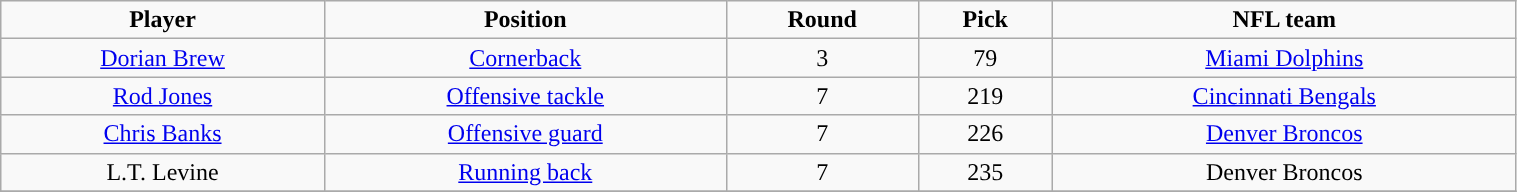<table class="wikitable" width="80%">
<tr align="center">
<td><strong>Player</strong></td>
<td><strong>Position</strong></td>
<td><strong>Round</strong></td>
<td><strong>Pick</strong></td>
<td><strong>NFL team</strong></td>
</tr>
<tr align="center" bgcolor="">
<td><a href='#'>Dorian Brew</a></td>
<td><a href='#'>Cornerback</a></td>
<td>3</td>
<td>79</td>
<td><a href='#'>Miami Dolphins</a></td>
</tr>
<tr align="center" bgcolor="">
<td><a href='#'>Rod Jones</a></td>
<td><a href='#'>Offensive tackle</a></td>
<td>7</td>
<td>219</td>
<td><a href='#'>Cincinnati Bengals</a></td>
</tr>
<tr align="center" bgcolor="">
<td><a href='#'>Chris Banks</a></td>
<td><a href='#'>Offensive guard</a></td>
<td>7</td>
<td>226</td>
<td><a href='#'>Denver Broncos</a></td>
</tr>
<tr align="center" bgcolor="">
<td>L.T. Levine</td>
<td><a href='#'>Running back</a></td>
<td>7</td>
<td>235</td>
<td>Denver Broncos</td>
</tr>
<tr align="center" bgcolor="">
</tr>
</table>
